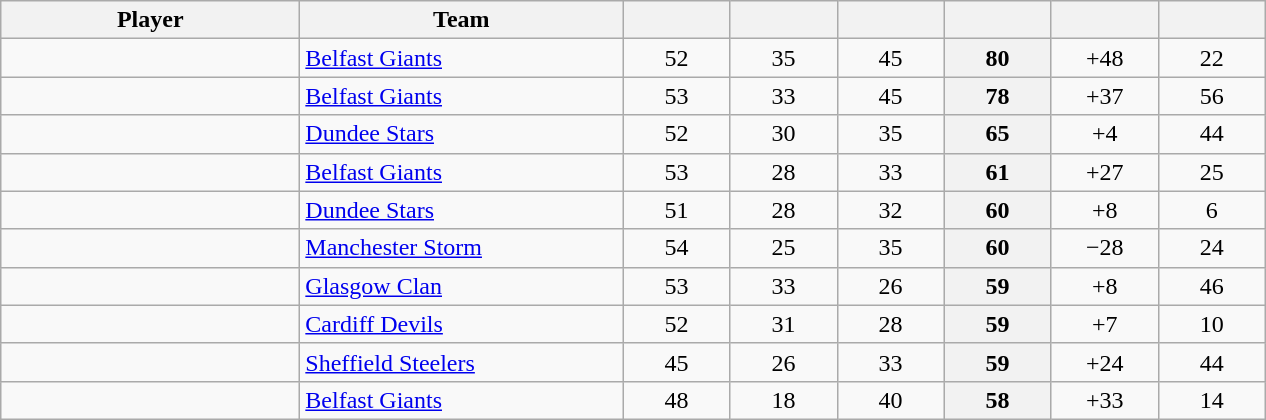<table class="wikitable sortable" style="text-align: center">
<tr>
<th style="width: 12em;">Player</th>
<th style="width: 13em;">Team</th>
<th style="width: 4em;"></th>
<th style="width: 4em;"></th>
<th style="width: 4em;"></th>
<th style="width: 4em;"></th>
<th style="width: 4em;"></th>
<th style="width: 4em;"></th>
</tr>
<tr>
<td style="text-align:left;"> </td>
<td style="text-align:left;"><a href='#'>Belfast Giants</a></td>
<td>52</td>
<td>35</td>
<td>45</td>
<th>80</th>
<td>+48</td>
<td>22</td>
</tr>
<tr>
<td style="text-align:left;"> </td>
<td style="text-align:left;"><a href='#'>Belfast Giants</a></td>
<td>53</td>
<td>33</td>
<td>45</td>
<th>78</th>
<td>+37</td>
<td>56</td>
</tr>
<tr>
<td style="text-align:left;"> </td>
<td style="text-align:left;"><a href='#'>Dundee Stars</a></td>
<td>52</td>
<td>30</td>
<td>35</td>
<th>65</th>
<td>+4</td>
<td>44</td>
</tr>
<tr>
<td style="text-align:left;"> </td>
<td style="text-align:left;"><a href='#'>Belfast Giants</a></td>
<td>53</td>
<td>28</td>
<td>33</td>
<th>61</th>
<td>+27</td>
<td>25</td>
</tr>
<tr>
<td style="text-align:left;"> </td>
<td style="text-align:left;"><a href='#'>Dundee Stars</a></td>
<td>51</td>
<td>28</td>
<td>32</td>
<th>60</th>
<td>+8</td>
<td>6</td>
</tr>
<tr>
<td style="text-align:left;"> </td>
<td style="text-align:left;"><a href='#'>Manchester Storm</a></td>
<td>54</td>
<td>25</td>
<td>35</td>
<th>60</th>
<td>−28</td>
<td>24</td>
</tr>
<tr>
<td style="text-align:left;"> </td>
<td style="text-align:left;"><a href='#'>Glasgow Clan</a></td>
<td>53</td>
<td>33</td>
<td>26</td>
<th>59</th>
<td>+8</td>
<td>46</td>
</tr>
<tr>
<td style="text-align:left;"> </td>
<td style="text-align:left;"><a href='#'>Cardiff Devils</a></td>
<td>52</td>
<td>31</td>
<td>28</td>
<th>59</th>
<td>+7</td>
<td>10</td>
</tr>
<tr>
<td style="text-align:left;"> </td>
<td style="text-align:left;"><a href='#'>Sheffield Steelers</a></td>
<td>45</td>
<td>26</td>
<td>33</td>
<th>59</th>
<td>+24</td>
<td>44</td>
</tr>
<tr>
<td style="text-align:left;"> </td>
<td style="text-align:left;"><a href='#'>Belfast Giants</a></td>
<td>48</td>
<td>18</td>
<td>40</td>
<th>58</th>
<td>+33</td>
<td>14</td>
</tr>
</table>
